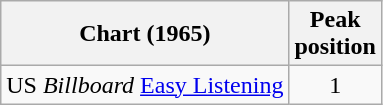<table class="wikitable sortable">
<tr>
<th>Chart (1965)</th>
<th>Peak<br>position</th>
</tr>
<tr>
<td>US <em>Billboard</em> <a href='#'>Easy Listening</a></td>
<td align="center">1</td>
</tr>
</table>
